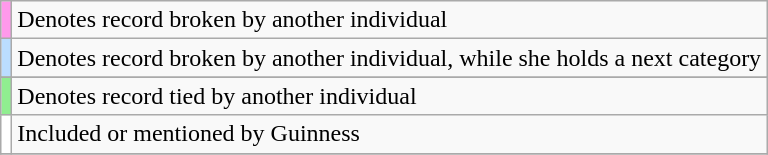<table class="wikitable">
<tr>
<td style="background:#FF99EB;"></td>
<td>Denotes record broken by another individual</td>
</tr>
<tr>
<td style="background:#bdf;"></td>
<td>Denotes record broken by another individual, while she holds a next category</td>
</tr>
<tr>
</tr>
<tr>
<td style="background:#90EE90;"></td>
<td>Denotes record tied by another individual</td>
</tr>
<tr>
<td style="background:#FFFFFF;"></td>
<td>Included or mentioned by Guinness</td>
</tr>
<tr>
</tr>
</table>
